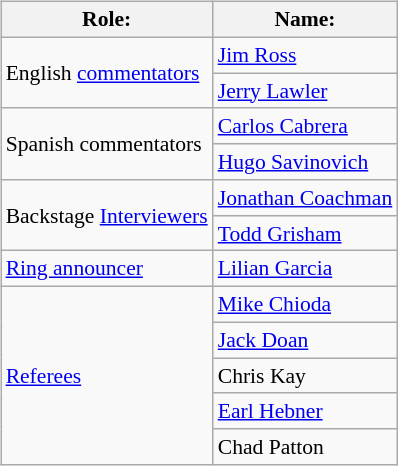<table class="wikitable" border="1" style="font-size:90%; margin:0.5em 0 0.5em 1em; float:right; clear:right;">
<tr>
<th>Role:</th>
<th>Name:</th>
</tr>
<tr>
<td rowspan=2>English <a href='#'>commentators</a></td>
<td><a href='#'>Jim Ross</a></td>
</tr>
<tr>
<td><a href='#'>Jerry Lawler</a></td>
</tr>
<tr>
<td rowspan=2>Spanish commentators</td>
<td><a href='#'>Carlos Cabrera</a></td>
</tr>
<tr>
<td><a href='#'>Hugo Savinovich</a></td>
</tr>
<tr>
<td rowspan=2>Backstage <a href='#'>Interviewers</a></td>
<td><a href='#'>Jonathan Coachman</a></td>
</tr>
<tr>
<td><a href='#'>Todd Grisham</a></td>
</tr>
<tr>
<td><a href='#'>Ring announcer</a></td>
<td><a href='#'>Lilian Garcia</a></td>
</tr>
<tr>
<td rowspan=5><a href='#'>Referees</a></td>
<td><a href='#'>Mike Chioda</a></td>
</tr>
<tr>
<td><a href='#'>Jack Doan</a></td>
</tr>
<tr>
<td>Chris Kay</td>
</tr>
<tr>
<td><a href='#'>Earl Hebner</a></td>
</tr>
<tr>
<td>Chad Patton</td>
</tr>
</table>
